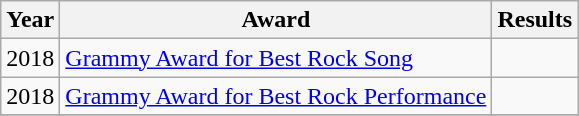<table class="wikitable">
<tr>
<th>Year</th>
<th>Award</th>
<th>Results</th>
</tr>
<tr>
<td>2018</td>
<td><a href='#'>Grammy Award for Best Rock Song</a></td>
<td></td>
</tr>
<tr>
<td>2018</td>
<td><a href='#'>Grammy Award for Best Rock Performance</a></td>
<td></td>
</tr>
<tr>
</tr>
</table>
